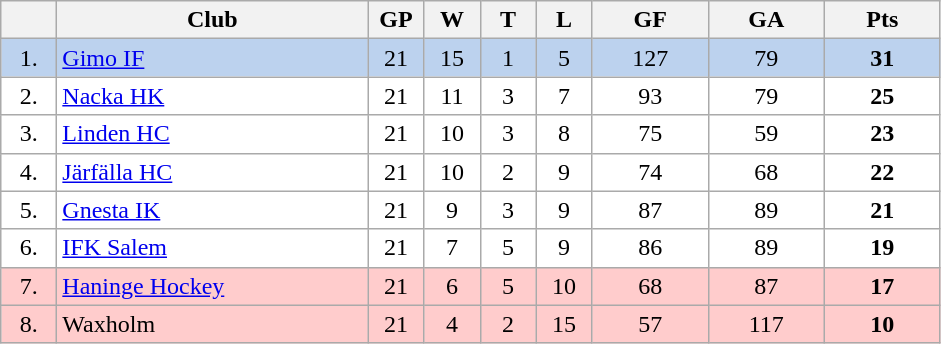<table class="wikitable">
<tr>
<th width="30"></th>
<th width="200">Club</th>
<th width="30">GP</th>
<th width="30">W</th>
<th width="30">T</th>
<th width="30">L</th>
<th width="70">GF</th>
<th width="70">GA</th>
<th width="70">Pts</th>
</tr>
<tr bgcolor="#BCD2EE" align="center">
<td>1.</td>
<td align="left"><a href='#'>Gimo IF</a></td>
<td>21</td>
<td>15</td>
<td>1</td>
<td>5</td>
<td>127</td>
<td>79</td>
<td><strong>31</strong></td>
</tr>
<tr bgcolor="#FFFFFF" align="center">
<td>2.</td>
<td align="left"><a href='#'>Nacka HK</a></td>
<td>21</td>
<td>11</td>
<td>3</td>
<td>7</td>
<td>93</td>
<td>79</td>
<td><strong>25</strong></td>
</tr>
<tr bgcolor="#FFFFFF" align="center">
<td>3.</td>
<td align="left"><a href='#'>Linden HC</a></td>
<td>21</td>
<td>10</td>
<td>3</td>
<td>8</td>
<td>75</td>
<td>59</td>
<td><strong>23</strong></td>
</tr>
<tr bgcolor="#FFFFFF" align="center">
<td>4.</td>
<td align="left"><a href='#'>Järfälla HC</a></td>
<td>21</td>
<td>10</td>
<td>2</td>
<td>9</td>
<td>74</td>
<td>68</td>
<td><strong>22</strong></td>
</tr>
<tr bgcolor="#FFFFFF" align="center">
<td>5.</td>
<td align="left"><a href='#'>Gnesta IK</a></td>
<td>21</td>
<td>9</td>
<td>3</td>
<td>9</td>
<td>87</td>
<td>89</td>
<td><strong>21</strong></td>
</tr>
<tr bgcolor="#FFFFFF" align="center">
<td>6.</td>
<td align="left"><a href='#'>IFK Salem</a></td>
<td>21</td>
<td>7</td>
<td>5</td>
<td>9</td>
<td>86</td>
<td>89</td>
<td><strong>19</strong></td>
</tr>
<tr bgcolor="#FFCCCC" align="center">
<td>7.</td>
<td align="left"><a href='#'>Haninge Hockey</a></td>
<td>21</td>
<td>6</td>
<td>5</td>
<td>10</td>
<td>68</td>
<td>87</td>
<td><strong>17</strong></td>
</tr>
<tr bgcolor="#FFCCCC" align="center">
<td>8.</td>
<td align="left">Waxholm</td>
<td>21</td>
<td>4</td>
<td>2</td>
<td>15</td>
<td>57</td>
<td>117</td>
<td><strong>10</strong></td>
</tr>
</table>
